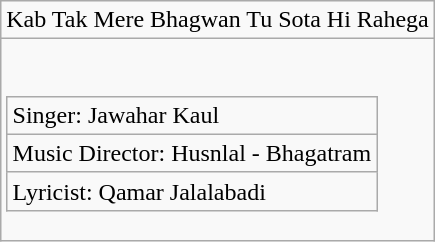<table class="wikitable">
<tr>
<td>Kab Tak Mere Bhagwan Tu Sota Hi Rahega</td>
</tr>
<tr>
<td><br><table class="wikitable">
<tr>
<td>Singer: Jawahar Kaul</td>
</tr>
<tr>
<td>Music Director: Husnlal - Bhagatram</td>
</tr>
<tr>
<td>Lyricist: Qamar Jalalabadi</td>
</tr>
</table>
</td>
</tr>
</table>
